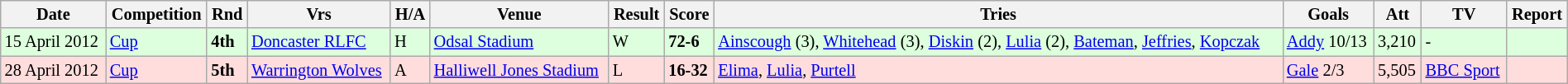<table class="wikitable" style="font-size:85%;" width="100%">
<tr>
<th>Date</th>
<th>Competition</th>
<th>Rnd</th>
<th>Vrs</th>
<th>H/A</th>
<th>Venue</th>
<th>Result</th>
<th>Score</th>
<th>Tries</th>
<th>Goals</th>
<th>Att</th>
<th>TV</th>
<th>Report</th>
</tr>
<tr style="background:#ddffdd;" width=20|>
<td>15 April 2012</td>
<td><a href='#'>Cup</a></td>
<td><strong>4th</strong></td>
<td><a href='#'>Doncaster RLFC</a></td>
<td>H</td>
<td><a href='#'>Odsal Stadium</a></td>
<td>W</td>
<td><strong>72-6</strong></td>
<td><a href='#'>Ainscough</a> (3), <a href='#'>Whitehead</a> (3), <a href='#'>Diskin</a> (2), <a href='#'>Lulia</a> (2), <a href='#'>Bateman</a>, <a href='#'>Jeffries</a>, <a href='#'>Kopczak</a></td>
<td><a href='#'>Addy</a> 10/13</td>
<td>3,210</td>
<td>-</td>
<td></td>
</tr>
<tr style="background:#ffdddd;" width=20|>
<td>28 April 2012</td>
<td><a href='#'>Cup</a></td>
<td><strong>5th</strong></td>
<td><a href='#'>Warrington Wolves</a></td>
<td>A</td>
<td><a href='#'>Halliwell Jones Stadium</a></td>
<td>L</td>
<td><strong>16-32</strong></td>
<td><a href='#'>Elima</a>, <a href='#'>Lulia</a>, <a href='#'>Purtell</a></td>
<td><a href='#'>Gale</a> 2/3</td>
<td>5,505</td>
<td><a href='#'>BBC Sport</a></td>
<td></td>
</tr>
</table>
